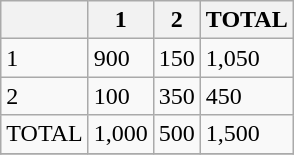<table class="wikitable" style="margin:1em auto;">
<tr>
<th></th>
<th>1</th>
<th>2</th>
<th>TOTAL</th>
</tr>
<tr>
<td>1</td>
<td>900</td>
<td>150</td>
<td>1,050</td>
</tr>
<tr>
<td>2</td>
<td>100</td>
<td>350</td>
<td>450</td>
</tr>
<tr>
<td>TOTAL</td>
<td>1,000</td>
<td>500</td>
<td>1,500</td>
</tr>
<tr>
</tr>
</table>
